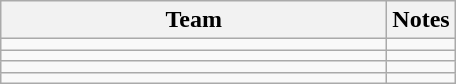<table class="wikitable">
<tr>
<th scope="col" style="width:250px;">Team</th>
<th>Notes</th>
</tr>
<tr>
<td></td>
<td></td>
</tr>
<tr>
<td></td>
<td></td>
</tr>
<tr>
<td></td>
<td></td>
</tr>
<tr>
<td></td>
<td></td>
</tr>
</table>
